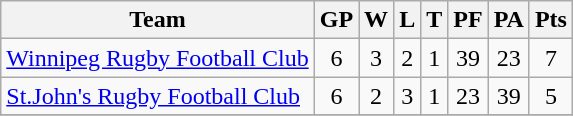<table class="wikitable">
<tr>
<th>Team</th>
<th>GP</th>
<th>W</th>
<th>L</th>
<th>T</th>
<th>PF</th>
<th>PA</th>
<th>Pts</th>
</tr>
<tr align="center">
<td align="left"><a href='#'>Winnipeg Rugby Football Club</a></td>
<td>6</td>
<td>3</td>
<td>2</td>
<td>1</td>
<td>39</td>
<td>23</td>
<td>7</td>
</tr>
<tr align="center">
<td align="left"><a href='#'>St.John's Rugby Football Club</a></td>
<td>6</td>
<td>2</td>
<td>3</td>
<td>1</td>
<td>23</td>
<td>39</td>
<td>5</td>
</tr>
<tr align="center">
</tr>
</table>
